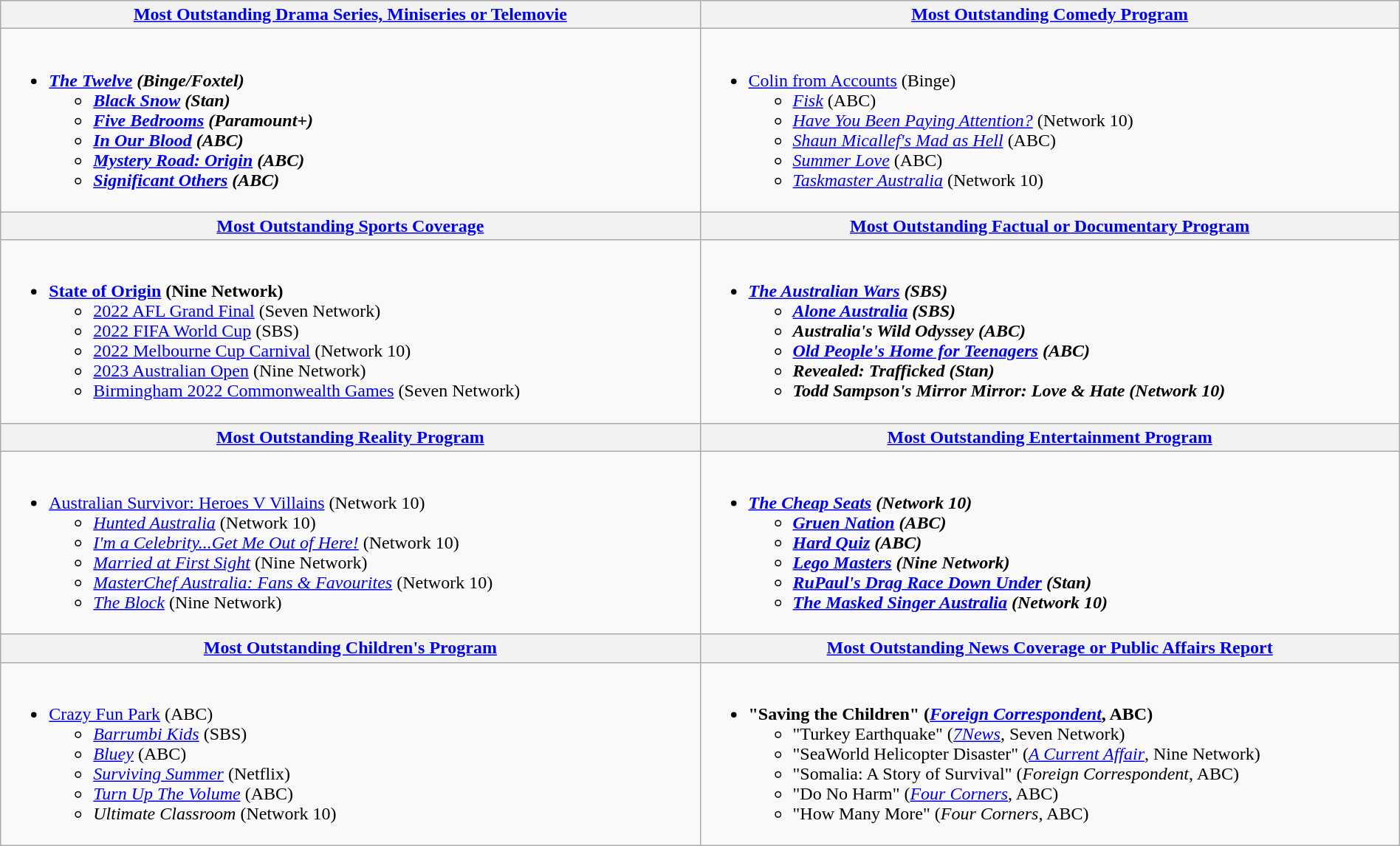<table class=wikitable width="100%">
<tr>
<th width="50%"><a href='#'>Most Outstanding Drama Series, Miniseries or Telemovie</a></th>
<th width="50%"><a href='#'>Most Outstanding Comedy Program</a></th>
</tr>
<tr>
<td valign="top"><br><ul><li><strong><em><a href='#'>The Twelve</a><em> (Binge/Foxtel)<strong><ul><li></em><a href='#'>Black Snow</a><em> (Stan)</li><li></em><a href='#'>Five Bedrooms</a><em> (Paramount+)</li><li></em><a href='#'>In Our Blood</a><em> (ABC)</li><li></em><a href='#'>Mystery Road: Origin</a><em> (ABC)</li><li></em><a href='#'>Significant Others</a><em> (ABC)</li></ul></li></ul></td>
<td valign="top"><br><ul><li></em></strong><a href='#'>Colin from Accounts</a></em> (Binge)</strong><ul><li><em><a href='#'>Fisk</a></em> (ABC)</li><li><em><a href='#'>Have You Been Paying Attention?</a></em> (Network 10)</li><li><em><a href='#'>Shaun Micallef's Mad as Hell</a></em> (ABC)</li><li><em><a href='#'>Summer Love</a></em> (ABC)</li><li><em><a href='#'>Taskmaster Australia</a></em> (Network 10)</li></ul></li></ul></td>
</tr>
<tr>
<th width="50%"><a href='#'>Most Outstanding Sports Coverage</a></th>
<th width="50%"><a href='#'>Most Outstanding Factual or Documentary Program</a></th>
</tr>
<tr>
<td valign="top"><br><ul><li><strong><a href='#'>State of Origin</a> (Nine Network)</strong><ul><li><a href='#'>2022 AFL Grand Final</a> (Seven Network)</li><li><a href='#'>2022 FIFA World Cup</a> (SBS)</li><li><a href='#'>2022 Melbourne Cup Carnival</a> (Network 10)</li><li><a href='#'>2023 Australian Open</a> (Nine Network)</li><li><a href='#'>Birmingham 2022 Commonwealth Games</a> (Seven Network)</li></ul></li></ul></td>
<td valign="top"><br><ul><li><strong><em><a href='#'>The Australian Wars</a><em> (SBS)<strong><ul><li></em><a href='#'>Alone Australia</a><em> (SBS)</li><li></em>Australia's Wild Odyssey<em> (ABC)</li><li></em><a href='#'>Old People's Home for Teenagers</a><em> (ABC)</li><li></em>Revealed: Trafficked<em> (Stan)</li><li></em>Todd Sampson's Mirror Mirror: Love & Hate<em> (Network 10)</li></ul></li></ul></td>
</tr>
<tr>
<th width="50%"><a href='#'>Most Outstanding Reality Program</a></th>
<th width="50%"><a href='#'>Most Outstanding Entertainment Program</a></th>
</tr>
<tr>
<td valign="top"><br><ul><li></em></strong><a href='#'>Australian Survivor: Heroes V Villains</a></em> (Network 10)</strong><ul><li><em><a href='#'>Hunted Australia</a></em> (Network 10)</li><li><em><a href='#'>I'm a Celebrity...Get Me Out of Here!</a></em> (Network 10)</li><li><em><a href='#'>Married at First Sight</a></em> (Nine Network)</li><li><em><a href='#'>MasterChef Australia: Fans & Favourites</a></em> (Network 10)</li><li><em><a href='#'>The Block</a></em> (Nine Network)</li></ul></li></ul></td>
<td valign="top"><br><ul><li><strong><em><a href='#'>The Cheap Seats</a><em> (Network 10)<strong><ul><li></em><a href='#'>Gruen Nation</a><em> (ABC)</li><li></em><a href='#'>Hard Quiz</a><em> (ABC)</li><li></em><a href='#'>Lego Masters</a><em> (Nine Network)</li><li></em><a href='#'>RuPaul's Drag Race Down Under</a><em> (Stan)</li><li></em><a href='#'>The Masked Singer Australia</a><em> (Network 10)</li></ul></li></ul></td>
</tr>
<tr>
<th width="50%"><a href='#'>Most Outstanding Children's Program</a></th>
<th width="50%"><a href='#'>Most Outstanding News Coverage or Public Affairs Report</a></th>
</tr>
<tr>
<td valign="top"><br><ul><li></em></strong><a href='#'>Crazy Fun Park</a></em> (ABC)</strong><ul><li><em><a href='#'>Barrumbi Kids</a></em> (SBS)</li><li><em><a href='#'>Bluey</a></em> (ABC)</li><li><em><a href='#'>Surviving Summer</a></em> (Netflix)</li><li><em><a href='#'>Turn Up The Volume</a></em> (ABC)</li><li><em>Ultimate Classroom</em> (Network 10)</li></ul></li></ul></td>
<td valign="top"><br><ul><li><strong>"Saving the Children" (<em><a href='#'>Foreign Correspondent</a></em>, ABC)</strong><ul><li>"Turkey Earthquake" (<em><a href='#'>7News</a></em>, Seven Network)</li><li>"SeaWorld Helicopter Disaster" (<em><a href='#'>A Current Affair</a></em>, Nine Network)</li><li>"Somalia: A Story of Survival" (<em>Foreign Correspondent</em>, ABC)</li><li>"Do No Harm" (<em><a href='#'>Four Corners</a></em>, ABC)</li><li>"How Many More" (<em>Four Corners</em>, ABC)</li></ul></li></ul></td>
</tr>
</table>
